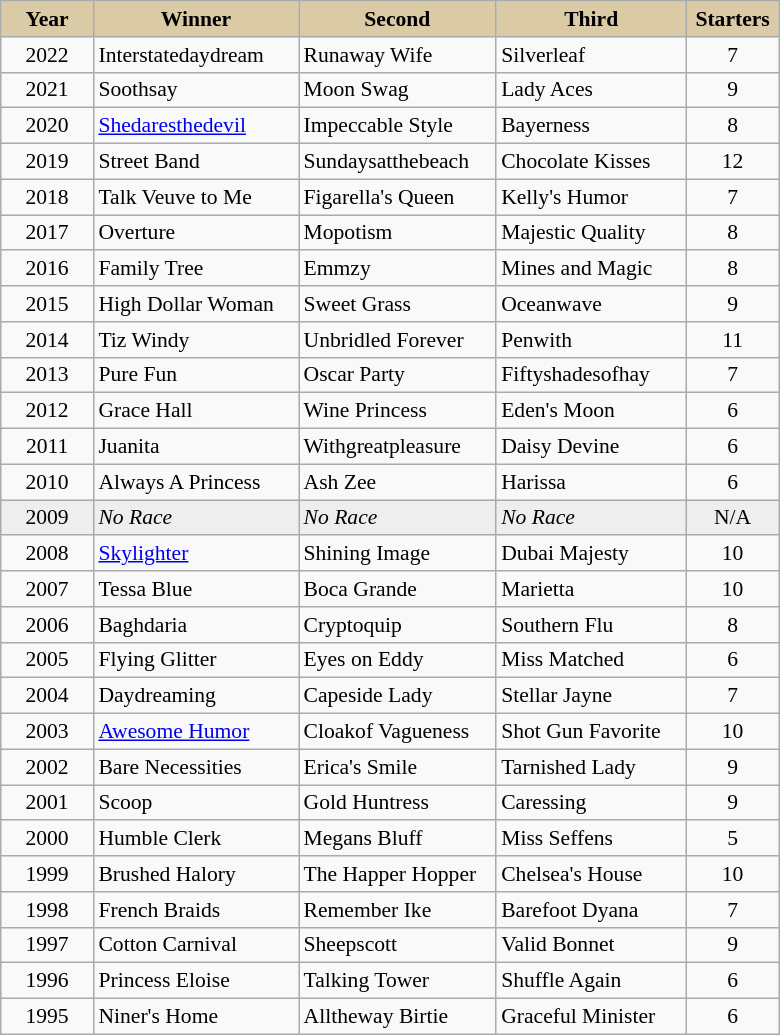<table class = "wikitable sortable" | border="1" cellpadding="0" style="border-collapse: collapse; font-size:90%">
<tr bgcolor="#DACAA5" align="center">
<td width="55px"><strong>Year</strong> <br></td>
<td width="130px"><strong>Winner</strong> <br></td>
<td width="125px"><strong>Second</strong> <br></td>
<td width="120px"><strong>Third</strong> <br></td>
<td width="55px"><strong>Starters</strong></td>
</tr>
<tr>
<td align=center>2022</td>
<td>Interstatedaydream</td>
<td>Runaway Wife</td>
<td>Silverleaf</td>
<td align=center>7</td>
</tr>
<tr>
<td align=center>2021</td>
<td>Soothsay</td>
<td>Moon Swag</td>
<td>Lady Aces</td>
<td align=center>9</td>
</tr>
<tr>
<td align=center>2020</td>
<td><a href='#'>Shedaresthedevil</a></td>
<td>Impeccable Style</td>
<td>Bayerness</td>
<td align=center>8</td>
</tr>
<tr>
<td align=center>2019</td>
<td>Street Band</td>
<td>Sundaysatthebeach</td>
<td>Chocolate Kisses</td>
<td align=center>12</td>
</tr>
<tr>
<td align=center>2018</td>
<td>Talk Veuve to Me</td>
<td>Figarella's Queen</td>
<td>Kelly's Humor</td>
<td align=center>7</td>
</tr>
<tr>
<td align=center>2017</td>
<td>Overture</td>
<td>Mopotism</td>
<td>Majestic Quality</td>
<td align=center>8</td>
</tr>
<tr>
<td align=center>2016</td>
<td>Family Tree</td>
<td>Emmzy</td>
<td>Mines and Magic</td>
<td align=center>8</td>
</tr>
<tr>
<td align=center>2015</td>
<td>High Dollar Woman</td>
<td>Sweet Grass</td>
<td>Oceanwave</td>
<td align=center>9</td>
</tr>
<tr>
<td align=center>2014</td>
<td>Tiz Windy</td>
<td>Unbridled Forever</td>
<td>Penwith</td>
<td align=center>11</td>
</tr>
<tr>
<td align=center>2013</td>
<td>Pure Fun</td>
<td>Oscar Party</td>
<td>Fiftyshadesofhay</td>
<td align=center>7</td>
</tr>
<tr>
<td align=center>2012</td>
<td>Grace Hall</td>
<td>Wine Princess</td>
<td>Eden's Moon</td>
<td align=center>6</td>
</tr>
<tr>
<td align=center>2011</td>
<td>Juanita</td>
<td>Withgreatpleasure</td>
<td>Daisy Devine</td>
<td align=center>6</td>
</tr>
<tr>
<td align=center>2010</td>
<td>Always A Princess</td>
<td>Ash Zee</td>
<td>Harissa</td>
<td align=center>6</td>
</tr>
<tr bgcolor="#eeeeee">
<td align=center>2009</td>
<td><em>No Race</em></td>
<td><em>No Race</em></td>
<td><em>No Race</em></td>
<td align=center>N/A</td>
</tr>
<tr>
<td align=center>2008</td>
<td><a href='#'>Skylighter</a></td>
<td>Shining Image</td>
<td>Dubai Majesty</td>
<td align=center>10</td>
</tr>
<tr>
<td align=center>2007</td>
<td>Tessa Blue</td>
<td>Boca Grande</td>
<td>Marietta</td>
<td align=center>10</td>
</tr>
<tr>
<td align=center>2006</td>
<td>Baghdaria</td>
<td>Cryptoquip</td>
<td>Southern Flu</td>
<td align=center>8</td>
</tr>
<tr>
<td align=center>2005</td>
<td>Flying Glitter</td>
<td>Eyes on Eddy</td>
<td>Miss Matched</td>
<td align=center>6</td>
</tr>
<tr>
<td align=center>2004</td>
<td>Daydreaming</td>
<td>Capeside Lady</td>
<td>Stellar Jayne</td>
<td align=center>7</td>
</tr>
<tr>
<td align=center>2003</td>
<td><a href='#'>Awesome Humor</a></td>
<td>Cloakof Vagueness</td>
<td>Shot Gun Favorite</td>
<td align=center>10</td>
</tr>
<tr>
<td align=center>2002</td>
<td>Bare Necessities</td>
<td>Erica's Smile</td>
<td>Tarnished Lady</td>
<td align=center>9</td>
</tr>
<tr>
<td align=center>2001</td>
<td>Scoop</td>
<td>Gold Huntress</td>
<td>Caressing</td>
<td align=center>9</td>
</tr>
<tr>
<td align=center>2000</td>
<td>Humble Clerk</td>
<td>Megans Bluff</td>
<td>Miss Seffens</td>
<td align=center>5</td>
</tr>
<tr>
<td align=center>1999</td>
<td>Brushed Halory</td>
<td>The Happer Hopper</td>
<td>Chelsea's House</td>
<td align=center>10</td>
</tr>
<tr>
<td align=center>1998</td>
<td>French Braids</td>
<td>Remember Ike</td>
<td>Barefoot Dyana</td>
<td align=center>7</td>
</tr>
<tr>
<td align=center>1997</td>
<td>Cotton Carnival</td>
<td>Sheepscott</td>
<td>Valid Bonnet</td>
<td align=center>9</td>
</tr>
<tr>
<td align=center>1996</td>
<td>Princess Eloise</td>
<td>Talking Tower</td>
<td>Shuffle Again</td>
<td align=center>6</td>
</tr>
<tr>
<td align=center>1995</td>
<td>Niner's Home</td>
<td>Alltheway Birtie</td>
<td>Graceful Minister</td>
<td align=center>6</td>
</tr>
</table>
